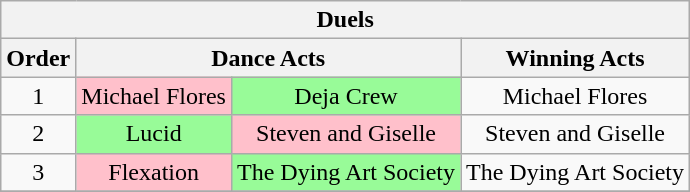<table class="wikitable" style="text-align:center;">
<tr>
<th colspan="4">Duels</th>
</tr>
<tr>
<th>Order</th>
<th colspan="2">Dance Acts</th>
<th>Winning Acts</th>
</tr>
<tr>
<td>1</td>
<td style="background:pink">Michael Flores</td>
<td style="background:palegreen">Deja Crew</td>
<td>Michael Flores</td>
</tr>
<tr>
<td>2</td>
<td style="background:palegreen">Lucid</td>
<td style="background:pink">Steven and Giselle</td>
<td>Steven and Giselle</td>
</tr>
<tr>
<td>3</td>
<td style="background:pink">Flexation</td>
<td style="background:palegreen">The Dying Art Society</td>
<td>The Dying Art Society</td>
</tr>
<tr>
</tr>
</table>
